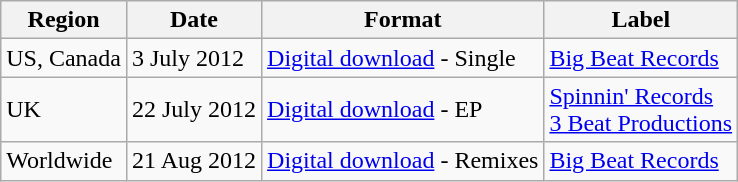<table class=wikitable>
<tr>
<th scope="col">Region</th>
<th scope="col">Date</th>
<th scope="col">Format</th>
<th scope="col">Label</th>
</tr>
<tr>
<td>US, Canada</td>
<td>3 July 2012</td>
<td><a href='#'>Digital download</a> - Single</td>
<td><a href='#'>Big Beat Records</a></td>
</tr>
<tr>
<td>UK</td>
<td>22 July 2012</td>
<td><a href='#'>Digital download</a> - EP</td>
<td><a href='#'>Spinnin' Records</a><br><a href='#'>3 Beat Productions</a></td>
</tr>
<tr>
<td>Worldwide</td>
<td>21 Aug 2012</td>
<td><a href='#'>Digital download</a> - Remixes</td>
<td><a href='#'>Big Beat Records</a></td>
</tr>
</table>
